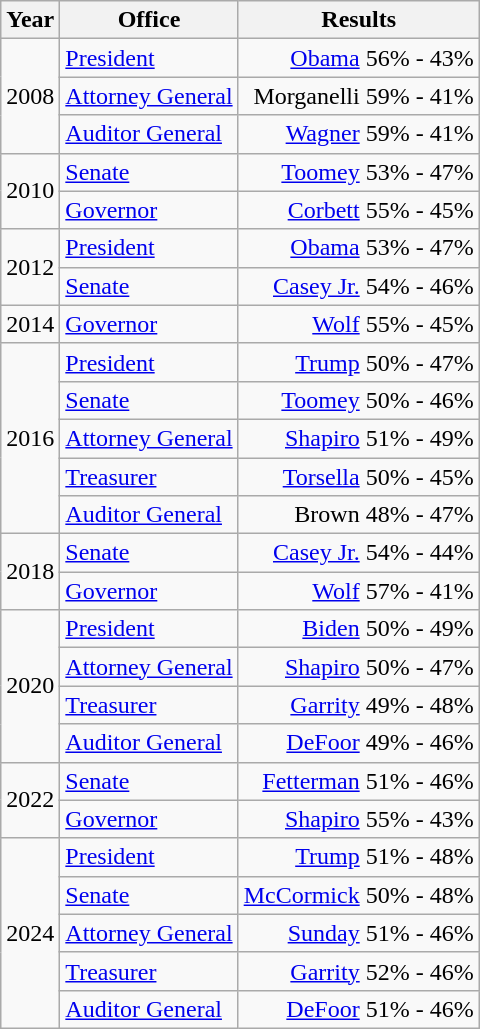<table class=wikitable>
<tr>
<th>Year</th>
<th>Office</th>
<th>Results</th>
</tr>
<tr>
<td rowspan=3>2008</td>
<td><a href='#'>President</a></td>
<td align="right" ><a href='#'>Obama</a> 56% - 43%</td>
</tr>
<tr>
<td><a href='#'>Attorney General</a></td>
<td align="right" >Morganelli 59% - 41%</td>
</tr>
<tr>
<td><a href='#'>Auditor General</a></td>
<td align="right" ><a href='#'>Wagner</a> 59% - 41%</td>
</tr>
<tr>
<td rowspan=2>2010</td>
<td><a href='#'>Senate</a></td>
<td align="right" ><a href='#'>Toomey</a> 53% - 47%</td>
</tr>
<tr>
<td><a href='#'>Governor</a></td>
<td align="right" ><a href='#'>Corbett</a> 55% - 45%</td>
</tr>
<tr>
<td rowspan=2>2012</td>
<td><a href='#'>President</a></td>
<td align="right" ><a href='#'>Obama</a> 53% - 47%</td>
</tr>
<tr>
<td><a href='#'>Senate</a></td>
<td align="right" ><a href='#'>Casey Jr.</a> 54% - 46%</td>
</tr>
<tr>
<td>2014</td>
<td><a href='#'>Governor</a></td>
<td align="right" ><a href='#'>Wolf</a> 55% - 45%</td>
</tr>
<tr>
<td rowspan=5>2016</td>
<td><a href='#'>President</a></td>
<td align="right" ><a href='#'>Trump</a> 50% - 47%</td>
</tr>
<tr>
<td><a href='#'>Senate</a></td>
<td align="right" ><a href='#'>Toomey</a> 50% - 46%</td>
</tr>
<tr>
<td><a href='#'>Attorney General</a></td>
<td align="right" ><a href='#'>Shapiro</a> 51% - 49%</td>
</tr>
<tr>
<td><a href='#'>Treasurer</a></td>
<td align="right" ><a href='#'>Torsella</a> 50% - 45%</td>
</tr>
<tr>
<td><a href='#'>Auditor General</a></td>
<td align="right" >Brown 48% - 47%</td>
</tr>
<tr>
<td rowspan=2>2018</td>
<td><a href='#'>Senate</a></td>
<td align="right" ><a href='#'>Casey Jr.</a> 54% - 44%</td>
</tr>
<tr>
<td><a href='#'>Governor</a></td>
<td align="right" ><a href='#'>Wolf</a> 57% - 41%</td>
</tr>
<tr>
<td rowspan=4>2020</td>
<td><a href='#'>President</a></td>
<td align="right" ><a href='#'>Biden</a> 50% - 49%</td>
</tr>
<tr>
<td><a href='#'>Attorney General</a></td>
<td align="right" ><a href='#'>Shapiro</a> 50% - 47%</td>
</tr>
<tr>
<td><a href='#'>Treasurer</a></td>
<td align="right" ><a href='#'>Garrity</a> 49% - 48%</td>
</tr>
<tr>
<td><a href='#'>Auditor General</a></td>
<td align="right" ><a href='#'>DeFoor</a> 49% - 46%</td>
</tr>
<tr>
<td rowspan=2>2022</td>
<td><a href='#'>Senate</a></td>
<td align="right" ><a href='#'>Fetterman</a> 51% - 46%</td>
</tr>
<tr>
<td><a href='#'>Governor</a></td>
<td align="right" ><a href='#'>Shapiro</a> 55% - 43%</td>
</tr>
<tr>
<td rowspan=5>2024</td>
<td><a href='#'>President</a></td>
<td align="right" ><a href='#'>Trump</a> 51% - 48%</td>
</tr>
<tr>
<td><a href='#'>Senate</a></td>
<td align="right" ><a href='#'>McCormick</a> 50% - 48%</td>
</tr>
<tr>
<td><a href='#'>Attorney General</a></td>
<td align="right" ><a href='#'>Sunday</a> 51% - 46%</td>
</tr>
<tr>
<td><a href='#'>Treasurer</a></td>
<td align="right" ><a href='#'>Garrity</a> 52% - 46%</td>
</tr>
<tr>
<td><a href='#'>Auditor General</a></td>
<td align="right" ><a href='#'>DeFoor</a> 51% - 46%</td>
</tr>
</table>
